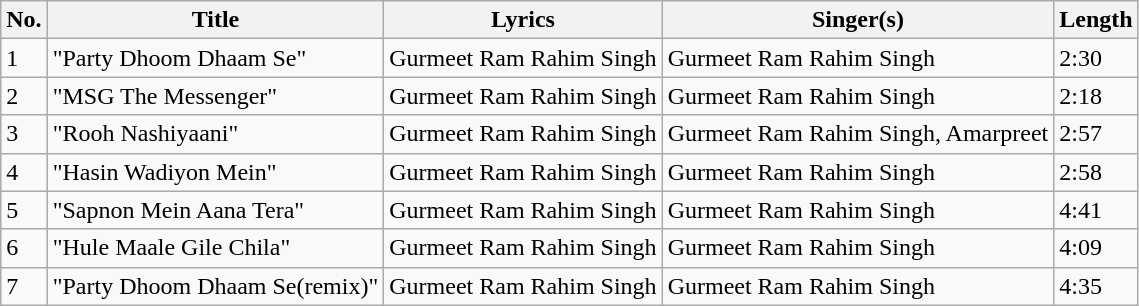<table class="wikitable">
<tr>
<th>No.</th>
<th>Title</th>
<th>Lyrics</th>
<th>Singer(s)</th>
<th>Length</th>
</tr>
<tr>
<td>1</td>
<td>"Party Dhoom Dhaam Se"</td>
<td>Gurmeet Ram Rahim Singh</td>
<td>Gurmeet Ram Rahim Singh</td>
<td>2:30</td>
</tr>
<tr>
<td>2</td>
<td>"MSG The Messenger"</td>
<td>Gurmeet Ram Rahim Singh</td>
<td>Gurmeet Ram Rahim Singh</td>
<td>2:18</td>
</tr>
<tr>
<td>3</td>
<td>"Rooh Nashiyaani"</td>
<td>Gurmeet Ram Rahim Singh</td>
<td>Gurmeet Ram Rahim Singh, Amarpreet</td>
<td>2:57</td>
</tr>
<tr>
<td>4</td>
<td>"Hasin Wadiyon Mein"</td>
<td>Gurmeet Ram Rahim Singh</td>
<td>Gurmeet Ram Rahim Singh</td>
<td>2:58</td>
</tr>
<tr>
<td>5</td>
<td>"Sapnon Mein Aana Tera"</td>
<td>Gurmeet Ram Rahim Singh</td>
<td>Gurmeet Ram Rahim Singh</td>
<td>4:41</td>
</tr>
<tr>
<td>6</td>
<td>"Hule Maale Gile Chila"</td>
<td>Gurmeet Ram Rahim Singh</td>
<td>Gurmeet Ram Rahim Singh</td>
<td>4:09</td>
</tr>
<tr>
<td>7</td>
<td>"Party Dhoom Dhaam Se(remix)"</td>
<td>Gurmeet Ram Rahim Singh</td>
<td>Gurmeet Ram Rahim Singh</td>
<td>4:35</td>
</tr>
</table>
